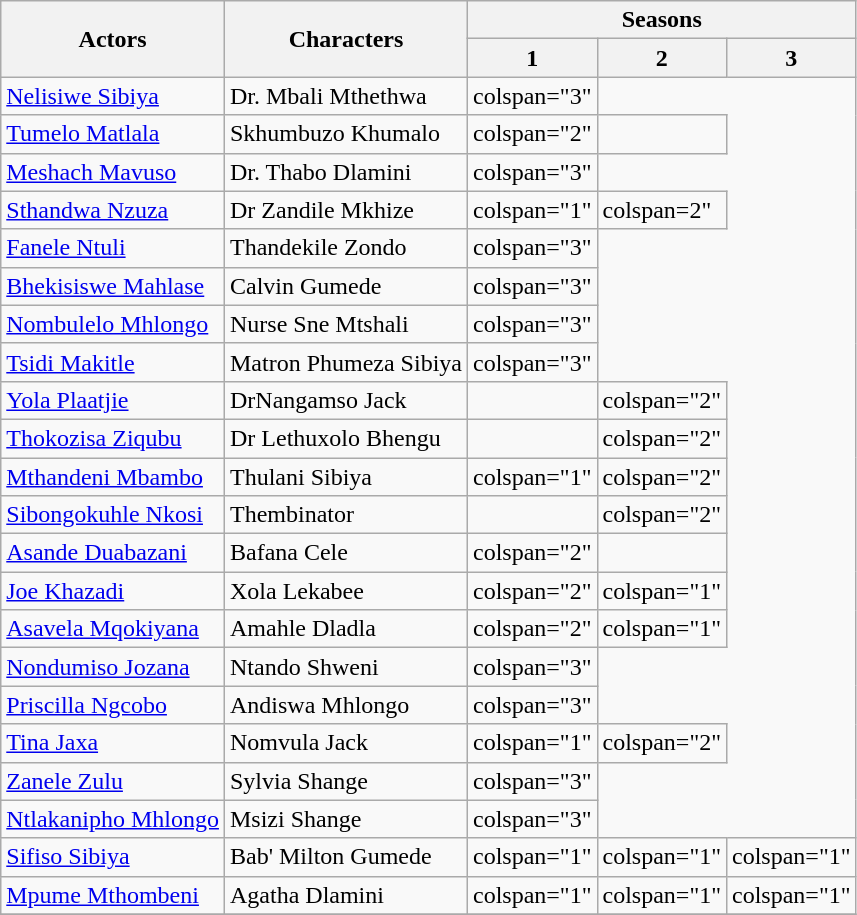<table class="wikitable">
<tr>
<th rowspan="2">Actors</th>
<th rowspan="2">Characters</th>
<th colspan="3">Seasons</th>
</tr>
<tr>
<th>1</th>
<th>2</th>
<th>3</th>
</tr>
<tr>
<td><a href='#'>Nelisiwe Sibiya</a></td>
<td>Dr. Mbali Mthethwa</td>
<td>colspan="3" </td>
</tr>
<tr>
<td><a href='#'>Tumelo Matlala</a></td>
<td>Skhumbuzo Khumalo</td>
<td>colspan="2" </td>
<td></td>
</tr>
<tr>
<td><a href='#'>Meshach Mavuso</a></td>
<td>Dr. Thabo Dlamini</td>
<td>colspan="3" </td>
</tr>
<tr>
<td><a href='#'>Sthandwa Nzuza</a></td>
<td>Dr Zandile Mkhize</td>
<td>colspan="1" </td>
<td>colspan=2" </td>
</tr>
<tr>
<td><a href='#'>Fanele Ntuli</a></td>
<td>Thandekile Zondo</td>
<td>colspan="3" </td>
</tr>
<tr>
<td><a href='#'>Bhekisiswe Mahlase</a></td>
<td>Calvin Gumede</td>
<td>colspan="3" </td>
</tr>
<tr>
<td><a href='#'>Nombulelo Mhlongo</a></td>
<td>Nurse Sne Mtshali</td>
<td>colspan="3" </td>
</tr>
<tr>
<td><a href='#'>Tsidi Makitle</a></td>
<td>Matron Phumeza Sibiya</td>
<td>colspan="3" </td>
</tr>
<tr>
<td><a href='#'>Yola Plaatjie</a></td>
<td>DrNangamso Jack</td>
<td></td>
<td>colspan="2" </td>
</tr>
<tr>
<td><a href='#'>Thokozisa Ziqubu</a></td>
<td>Dr Lethuxolo Bhengu</td>
<td></td>
<td>colspan="2" </td>
</tr>
<tr>
<td><a href='#'>Mthandeni Mbambo</a></td>
<td>Thulani Sibiya</td>
<td>colspan="1" </td>
<td>colspan="2" </td>
</tr>
<tr>
<td><a href='#'>Sibongokuhle Nkosi</a></td>
<td>Thembinator</td>
<td></td>
<td>colspan="2"</td>
</tr>
<tr>
<td><a href='#'>Asande Duabazani</a></td>
<td>Bafana Cele</td>
<td>colspan="2" </td>
<td></td>
</tr>
<tr>
<td><a href='#'>Joe Khazadi</a></td>
<td>Xola Lekabee</td>
<td>colspan="2" </td>
<td>colspan="1" </td>
</tr>
<tr>
<td><a href='#'>Asavela Mqokiyana</a></td>
<td>Amahle Dladla</td>
<td>colspan="2" </td>
<td>colspan="1" </td>
</tr>
<tr>
<td><a href='#'>Nondumiso Jozana</a></td>
<td>Ntando Shweni</td>
<td>colspan="3" </td>
</tr>
<tr>
<td><a href='#'>Priscilla Ngcobo</a></td>
<td>Andiswa Mhlongo</td>
<td>colspan="3" </td>
</tr>
<tr>
<td><a href='#'>Tina Jaxa</a></td>
<td>Nomvula Jack</td>
<td>colspan="1" </td>
<td>colspan="2" </td>
</tr>
<tr>
<td><a href='#'>Zanele Zulu</a></td>
<td>Sylvia Shange</td>
<td>colspan="3" </td>
</tr>
<tr>
<td><a href='#'>Ntlakanipho Mhlongo</a></td>
<td>Msizi Shange</td>
<td>colspan="3" </td>
</tr>
<tr>
<td><a href='#'>Sifiso Sibiya</a></td>
<td>Bab' Milton Gumede</td>
<td>colspan="1" </td>
<td>colspan="1" </td>
<td>colspan="1" </td>
</tr>
<tr>
<td><a href='#'>Mpume Mthombeni</a></td>
<td>Agatha Dlamini</td>
<td>colspan="1" </td>
<td>colspan="1" </td>
<td>colspan="1" </td>
</tr>
<tr>
</tr>
</table>
